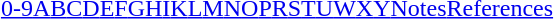<table id="toc" class="toc" summary="Class" align="center" style="text-align:center;">
<tr>
<th></th>
</tr>
<tr>
<td><a href='#'>0-9</a><a href='#'>A</a><a href='#'>B</a><a href='#'>C</a><a href='#'>D</a><a href='#'>E</a><a href='#'>F</a><a href='#'>G</a><a href='#'>H</a><a href='#'>I</a><a href='#'>K</a><a href='#'>L</a><a href='#'>M</a><a href='#'>N</a><a href='#'>O</a><a href='#'>P</a><a href='#'>R</a><a href='#'>S</a><a href='#'>T</a><a href='#'>U</a><a href='#'>W</a><a href='#'>X</a><a href='#'>Y</a><a href='#'>Notes</a><a href='#'>References</a></td>
</tr>
</table>
